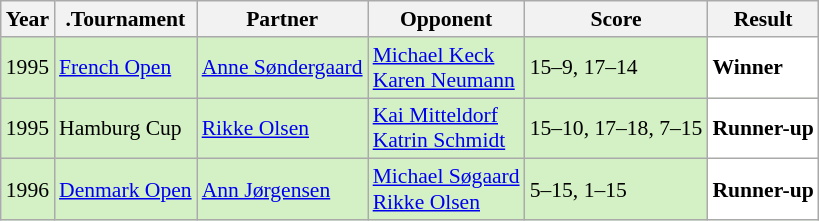<table class="sortable wikitable" style="font-size: 90%;">
<tr>
<th>Year</th>
<th>.Tournament</th>
<th>Partner</th>
<th>Opponent</th>
<th>Score</th>
<th>Result</th>
</tr>
<tr style="background:#D4F1C5">
<td align="center">1995</td>
<td align="left"><a href='#'>French Open</a></td>
<td align="left"> <a href='#'>Anne Søndergaard</a></td>
<td align="left"> <a href='#'>Michael Keck</a><br> <a href='#'>Karen Neumann</a></td>
<td align="left">15–9, 17–14</td>
<td style="text-align:left; background:white"> <strong>Winner</strong></td>
</tr>
<tr style="background:#D4F1C5">
<td align="center">1995</td>
<td align="left">Hamburg Cup</td>
<td align="left"> <a href='#'>Rikke Olsen</a></td>
<td align="left"> <a href='#'>Kai Mitteldorf</a><br> <a href='#'>Katrin Schmidt</a></td>
<td align="left">15–10, 17–18, 7–15</td>
<td style="text-align:left; background:white"> <strong>Runner-up</strong></td>
</tr>
<tr style="background:#D4F1C5">
<td align="center">1996</td>
<td align="left"><a href='#'>Denmark Open</a></td>
<td align="left"> <a href='#'>Ann Jørgensen</a></td>
<td align="left"> <a href='#'>Michael Søgaard</a><br> <a href='#'>Rikke Olsen</a></td>
<td align="left">5–15, 1–15</td>
<td style="text-align:left; background:white"> <strong>Runner-up</strong></td>
</tr>
</table>
